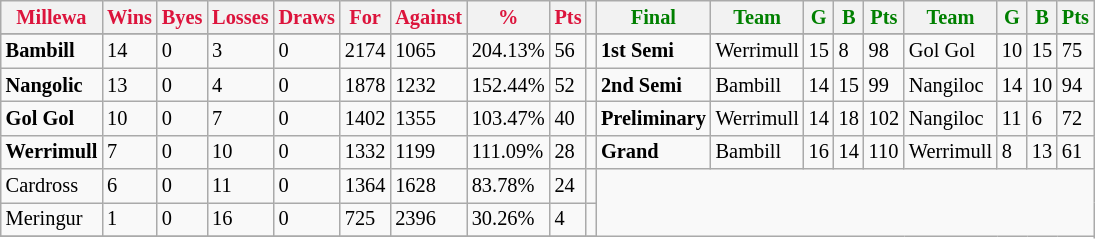<table style="font-size: 85%; text-align: left;" class="wikitable">
<tr>
<th style="color:crimson">Millewa</th>
<th style="color:crimson">Wins</th>
<th style="color:crimson">Byes</th>
<th style="color:crimson">Losses</th>
<th style="color:crimson">Draws</th>
<th style="color:crimson">For</th>
<th style="color:crimson">Against</th>
<th style="color:crimson">%</th>
<th style="color:crimson">Pts</th>
<th></th>
<th style="color:green">Final</th>
<th style="color:green">Team</th>
<th style="color:green">G</th>
<th style="color:green">B</th>
<th style="color:green">Pts</th>
<th style="color:green">Team</th>
<th style="color:green">G</th>
<th style="color:green">B</th>
<th style="color:green">Pts</th>
</tr>
<tr>
</tr>
<tr>
</tr>
<tr>
<td><strong>	Bambill	</strong></td>
<td>14</td>
<td>0</td>
<td>3</td>
<td>0</td>
<td>2174</td>
<td>1065</td>
<td>204.13%</td>
<td>56</td>
<td></td>
<td><strong>1st Semi</strong></td>
<td>Werrimull</td>
<td>15</td>
<td>8</td>
<td>98</td>
<td>Gol Gol</td>
<td>10</td>
<td>15</td>
<td>75</td>
</tr>
<tr>
<td><strong>	Nangolic	</strong></td>
<td>13</td>
<td>0</td>
<td>4</td>
<td>0</td>
<td>1878</td>
<td>1232</td>
<td>152.44%</td>
<td>52</td>
<td></td>
<td><strong>2nd Semi</strong></td>
<td>Bambill</td>
<td>14</td>
<td>15</td>
<td>99</td>
<td>Nangiloc</td>
<td>14</td>
<td>10</td>
<td>94</td>
</tr>
<tr ||>
<td><strong>	Gol Gol	</strong></td>
<td>10</td>
<td>0</td>
<td>7</td>
<td>0</td>
<td>1402</td>
<td>1355</td>
<td>103.47%</td>
<td>40</td>
<td></td>
<td><strong>Preliminary</strong></td>
<td>Werrimull</td>
<td>14</td>
<td>18</td>
<td>102</td>
<td>Nangiloc</td>
<td>11</td>
<td>6</td>
<td>72</td>
</tr>
<tr>
<td><strong>	Werrimull	</strong></td>
<td>7</td>
<td>0</td>
<td>10</td>
<td>0</td>
<td>1332</td>
<td>1199</td>
<td>111.09%</td>
<td>28</td>
<td></td>
<td><strong>Grand</strong></td>
<td>Bambill</td>
<td>16</td>
<td>14</td>
<td>110</td>
<td>Werrimull</td>
<td>8</td>
<td>13</td>
<td>61</td>
</tr>
<tr>
<td>Cardross</td>
<td>6</td>
<td>0</td>
<td>11</td>
<td>0</td>
<td>1364</td>
<td>1628</td>
<td>83.78%</td>
<td>24</td>
<td></td>
</tr>
<tr>
<td>Meringur</td>
<td>1</td>
<td>0</td>
<td>16</td>
<td>0</td>
<td>725</td>
<td>2396</td>
<td>30.26%</td>
<td>4</td>
<td></td>
</tr>
<tr>
</tr>
</table>
